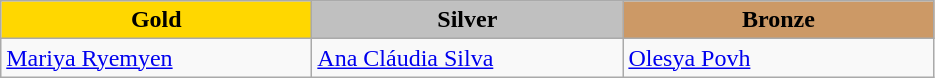<table class="wikitable" style="text-align:left">
<tr align="center">
<td width=200 bgcolor=gold><strong>Gold</strong></td>
<td width=200 bgcolor=silver><strong>Silver</strong></td>
<td width=200 bgcolor=CC9966><strong>Bronze</strong></td>
</tr>
<tr>
<td><a href='#'>Mariya Ryemyen</a><br><em></em></td>
<td><a href='#'>Ana Cláudia Silva</a><br><em></em></td>
<td><a href='#'>Olesya Povh</a><br><em></em></td>
</tr>
</table>
